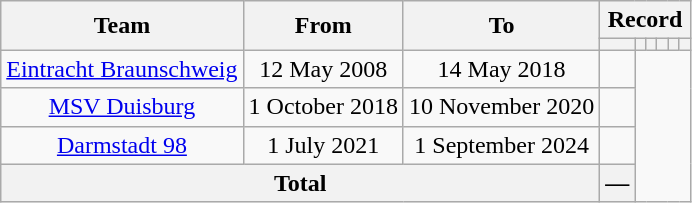<table class="wikitable" style="text-align: center">
<tr>
<th rowspan="2">Team</th>
<th rowspan="2">From</th>
<th rowspan="2">To</th>
<th colspan="6">Record</th>
</tr>
<tr>
<th></th>
<th></th>
<th></th>
<th></th>
<th></th>
<th></th>
</tr>
<tr>
<td><a href='#'>Eintracht Braunschweig</a></td>
<td>12 May 2008</td>
<td>14 May 2018<br></td>
<td></td>
</tr>
<tr>
<td><a href='#'>MSV Duisburg</a></td>
<td>1 October 2018</td>
<td>10 November 2020<br></td>
<td></td>
</tr>
<tr>
<td><a href='#'>Darmstadt 98</a></td>
<td>1 July 2021</td>
<td>1 September 2024<br></td>
<td></td>
</tr>
<tr>
<th colspan="3">Total<br></th>
<th>—</th>
</tr>
</table>
